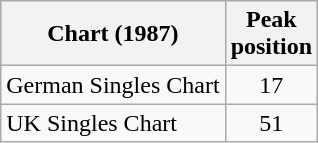<table class="wikitable sortable">
<tr>
<th>Chart (1987)</th>
<th>Peak<br>position</th>
</tr>
<tr>
<td align="left">German Singles Chart</td>
<td style="text-align:center;">17</td>
</tr>
<tr>
<td align="left">UK Singles Chart</td>
<td style="text-align:center;">51</td>
</tr>
</table>
